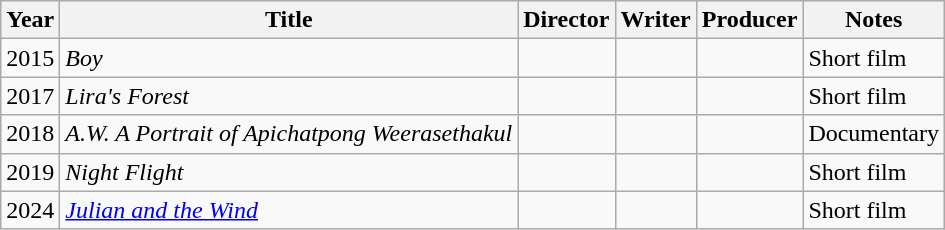<table class="wikitable">
<tr>
<th>Year</th>
<th>Title</th>
<th>Director</th>
<th>Writer</th>
<th>Producer</th>
<th>Notes</th>
</tr>
<tr>
<td>2015</td>
<td><em>Boy</em></td>
<td></td>
<td></td>
<td></td>
<td>Short film</td>
</tr>
<tr>
<td>2017</td>
<td><em>Lira's Forest</em></td>
<td></td>
<td></td>
<td></td>
<td>Short film</td>
</tr>
<tr>
<td>2018</td>
<td><em>A.W. A Portrait of Apichatpong Weerasethakul</em></td>
<td></td>
<td></td>
<td></td>
<td>Documentary</td>
</tr>
<tr>
<td>2019</td>
<td><em>Night Flight</em></td>
<td></td>
<td></td>
<td></td>
<td>Short film</td>
</tr>
<tr>
<td>2024</td>
<td><em><a href='#'>Julian and the Wind</a></em></td>
<td></td>
<td></td>
<td></td>
<td>Short film</td>
</tr>
</table>
